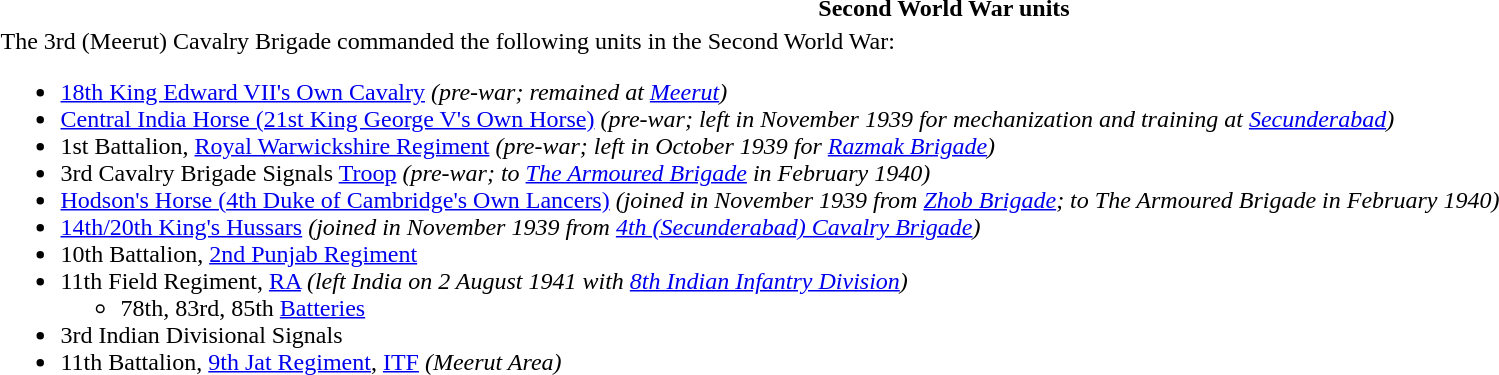<table class="toccolours collapsible collapsed" style="width:100%; background:transparent;">
<tr>
<th>Second World War units</th>
</tr>
<tr>
<td>The 3rd (Meerut) Cavalry Brigade commanded the following units in the Second World War:<br><ul><li><a href='#'>18th King Edward VII's Own Cavalry</a> <em>(pre-war; remained at <a href='#'>Meerut</a>)</em></li><li><a href='#'>Central India Horse (21st King George V's Own Horse)</a> <em>(pre-war; left in November 1939 for mechanization and training at <a href='#'>Secunderabad</a>)</em></li><li>1st Battalion, <a href='#'>Royal Warwickshire Regiment</a> <em>(pre-war; left in October 1939 for <a href='#'>Razmak Brigade</a>)</em></li><li>3rd Cavalry Brigade Signals <a href='#'>Troop</a> <em>(pre-war; to <a href='#'>The Armoured Brigade</a> in February 1940)</em></li><li><a href='#'>Hodson's Horse (4th Duke of Cambridge's Own Lancers)</a> <em>(joined in November 1939 from <a href='#'>Zhob Brigade</a>; to The Armoured Brigade in February 1940)</em></li><li><a href='#'>14th/20th King's Hussars</a> <em>(joined in November 1939 from <a href='#'>4th (Secunderabad) Cavalry Brigade</a>)</em></li><li>10th Battalion, <a href='#'>2nd Punjab Regiment</a></li><li>11th Field Regiment, <a href='#'>RA</a> <em>(left India on 2 August 1941 with <a href='#'>8th Indian Infantry Division</a>)</em><ul><li>78th, 83rd, 85th <a href='#'>Batteries</a></li></ul></li><li>3rd Indian Divisional Signals</li><li>11th Battalion, <a href='#'>9th Jat Regiment</a>, <a href='#'>ITF</a> <em>(Meerut Area)</em></li></ul></td>
</tr>
</table>
